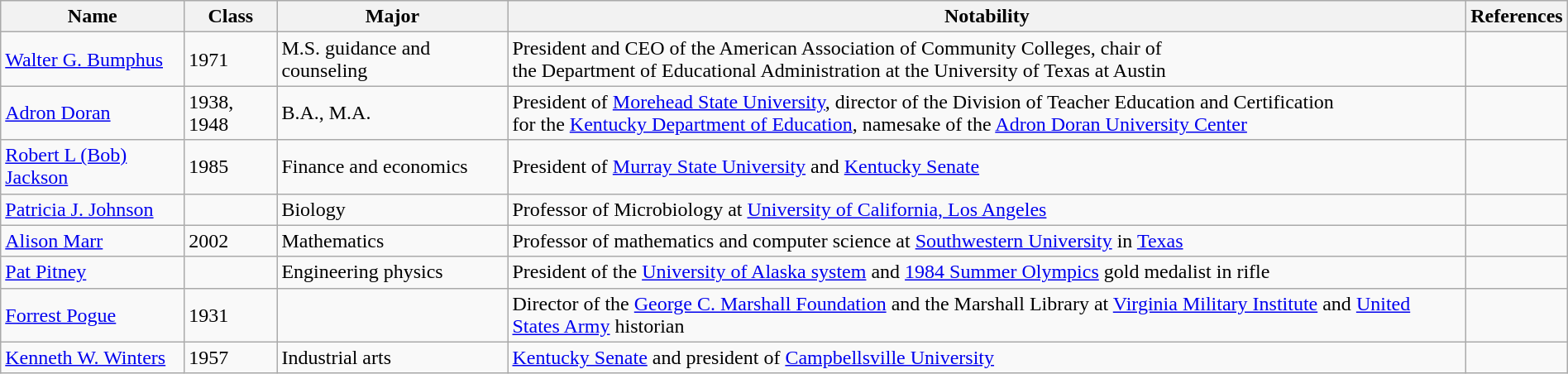<table class="wikitable sortable" style="width:100%;">
<tr>
<th>Name</th>
<th>Class</th>
<th>Major</th>
<th>Notability</th>
<th>References</th>
</tr>
<tr>
<td><a href='#'>Walter G. Bumphus</a></td>
<td>1971</td>
<td>M.S. guidance and counseling</td>
<td>President and CEO of the American Association of Community Colleges, chair of<br>the Department of Educational Administration at the University of Texas at Austin</td>
<td></td>
</tr>
<tr>
<td><a href='#'>Adron Doran</a></td>
<td>1938, 1948</td>
<td>B.A., M.A.</td>
<td>President of <a href='#'>Morehead State University</a>, director of the Division of Teacher Education and Certification<br>for the <a href='#'>Kentucky Department of Education</a>, namesake of the <a href='#'>Adron Doran University Center</a></td>
<td></td>
</tr>
<tr>
<td><a href='#'>Robert L (Bob) Jackson</a></td>
<td>1985</td>
<td>Finance and economics</td>
<td>President of <a href='#'>Murray State University</a> and <a href='#'>Kentucky Senate</a></td>
<td></td>
</tr>
<tr>
<td><a href='#'>Patricia J. Johnson</a></td>
<td></td>
<td>Biology</td>
<td>Professor of Microbiology at <a href='#'>University of California, Los Angeles</a></td>
<td></td>
</tr>
<tr>
<td><a href='#'>Alison Marr</a></td>
<td>2002</td>
<td>Mathematics</td>
<td>Professor of mathematics and computer science at <a href='#'>Southwestern University</a> in <a href='#'>Texas</a></td>
<td></td>
</tr>
<tr>
<td><a href='#'>Pat Pitney</a></td>
<td></td>
<td>Engineering physics</td>
<td>President of the <a href='#'>University of Alaska system</a> and <a href='#'>1984 Summer Olympics</a> gold medalist in rifle</td>
<td></td>
</tr>
<tr>
<td><a href='#'>Forrest Pogue</a></td>
<td>1931</td>
<td></td>
<td>Director of the <a href='#'>George C. Marshall Foundation</a> and the Marshall Library at <a href='#'>Virginia Military Institute</a> and <a href='#'>United States Army</a> historian</td>
<td></td>
</tr>
<tr>
<td><a href='#'>Kenneth W. Winters</a></td>
<td>1957</td>
<td>Industrial arts</td>
<td><a href='#'>Kentucky Senate</a> and president of <a href='#'>Campbellsville University</a></td>
<td></td>
</tr>
</table>
